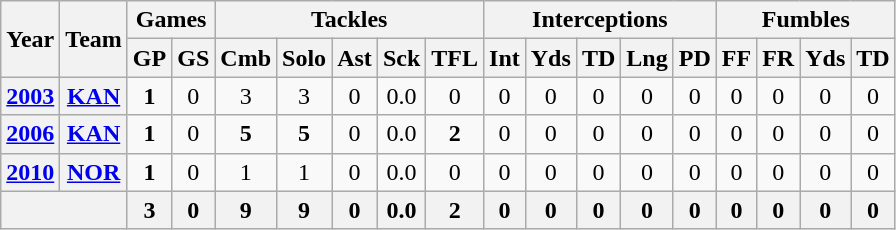<table class="wikitable" style="text-align:center">
<tr>
<th rowspan="2">Year</th>
<th rowspan="2">Team</th>
<th colspan="2">Games</th>
<th colspan="5">Tackles</th>
<th colspan="5">Interceptions</th>
<th colspan="4">Fumbles</th>
</tr>
<tr>
<th>GP</th>
<th>GS</th>
<th>Cmb</th>
<th>Solo</th>
<th>Ast</th>
<th>Sck</th>
<th>TFL</th>
<th>Int</th>
<th>Yds</th>
<th>TD</th>
<th>Lng</th>
<th>PD</th>
<th>FF</th>
<th>FR</th>
<th>Yds</th>
<th>TD</th>
</tr>
<tr>
<th><a href='#'>2003</a></th>
<th><a href='#'>KAN</a></th>
<td><strong>1</strong></td>
<td>0</td>
<td>3</td>
<td>3</td>
<td>0</td>
<td>0.0</td>
<td>0</td>
<td>0</td>
<td>0</td>
<td>0</td>
<td>0</td>
<td>0</td>
<td>0</td>
<td>0</td>
<td>0</td>
<td>0</td>
</tr>
<tr>
<th><a href='#'>2006</a></th>
<th><a href='#'>KAN</a></th>
<td><strong>1</strong></td>
<td>0</td>
<td><strong>5</strong></td>
<td><strong>5</strong></td>
<td>0</td>
<td>0.0</td>
<td><strong>2</strong></td>
<td>0</td>
<td>0</td>
<td>0</td>
<td>0</td>
<td>0</td>
<td>0</td>
<td>0</td>
<td>0</td>
<td>0</td>
</tr>
<tr>
<th><a href='#'>2010</a></th>
<th><a href='#'>NOR</a></th>
<td><strong>1</strong></td>
<td>0</td>
<td>1</td>
<td>1</td>
<td>0</td>
<td>0.0</td>
<td>0</td>
<td>0</td>
<td>0</td>
<td>0</td>
<td>0</td>
<td>0</td>
<td>0</td>
<td>0</td>
<td>0</td>
<td>0</td>
</tr>
<tr>
<th colspan="2"></th>
<th>3</th>
<th>0</th>
<th>9</th>
<th>9</th>
<th>0</th>
<th>0.0</th>
<th>2</th>
<th>0</th>
<th>0</th>
<th>0</th>
<th>0</th>
<th>0</th>
<th>0</th>
<th>0</th>
<th>0</th>
<th>0</th>
</tr>
</table>
